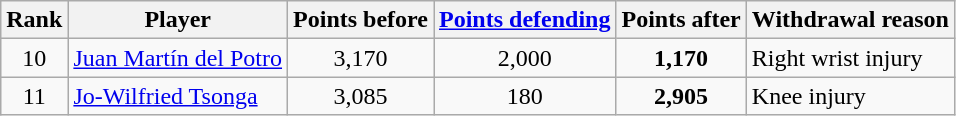<table class="wikitable sortable">
<tr>
<th>Rank</th>
<th>Player</th>
<th>Points before</th>
<th><a href='#'>Points defending</a></th>
<th>Points after</th>
<th>Withdrawal reason</th>
</tr>
<tr>
<td align="center">10</td>
<td> <a href='#'>Juan Martín del Potro</a></td>
<td align="center">3,170</td>
<td align="center">2,000</td>
<td align="center"><strong>1,170</strong></td>
<td>Right wrist injury</td>
</tr>
<tr>
<td align="center">11</td>
<td> <a href='#'>Jo-Wilfried Tsonga</a></td>
<td align="center">3,085</td>
<td align="center">180</td>
<td align="center"><strong>2,905</strong></td>
<td>Knee injury</td>
</tr>
</table>
